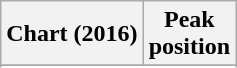<table class="wikitable sortable plainrowheaders" style="text-align:center">
<tr>
<th scope="col">Chart (2016)</th>
<th scope="col">Peak<br> position</th>
</tr>
<tr>
</tr>
<tr>
</tr>
</table>
